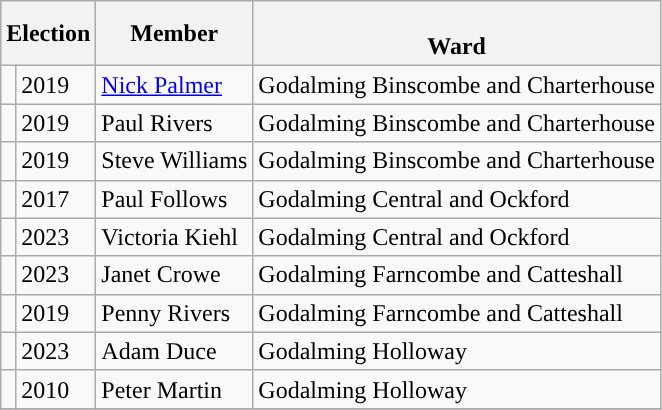<table class="wikitable">
<tr>
<th colspan="2">Election</th>
<th>Member</th>
<th><br>Ward</th>
</tr>
<tr>
<td style="background-color: "></td>
<td>2019</td>
<td><a href='#'>Nick Palmer</a></td>
<td>Godalming Binscombe and Charterhouse</td>
</tr>
<tr>
<td style="background-color: "></td>
<td>2019</td>
<td>Paul Rivers</td>
<td>Godalming Binscombe and Charterhouse</td>
</tr>
<tr>
<td style="background-color: "></td>
<td>2019</td>
<td>Steve Williams</td>
<td>Godalming Binscombe and Charterhouse</td>
</tr>
<tr>
<td style="background-color: "></td>
<td>2017</td>
<td>Paul Follows</td>
<td>Godalming Central and Ockford</td>
</tr>
<tr>
<td style="background-color: "></td>
<td>2023</td>
<td>Victoria Kiehl</td>
<td>Godalming Central and Ockford</td>
</tr>
<tr>
<td style="background-color: "></td>
<td>2023</td>
<td>Janet Crowe </td>
<td>Godalming Farncombe and Catteshall</td>
</tr>
<tr>
<td style="background-color: "></td>
<td>2019</td>
<td>Penny Rivers</td>
<td>Godalming Farncombe and Catteshall</td>
</tr>
<tr>
<td style="background-color: "></td>
<td>2023</td>
<td>Adam Duce</td>
<td>Godalming Holloway</td>
</tr>
<tr>
<td style="background-color: "></td>
<td>2010</td>
<td>Peter Martin</td>
<td>Godalming Holloway</td>
</tr>
<tr>
</tr>
</table>
